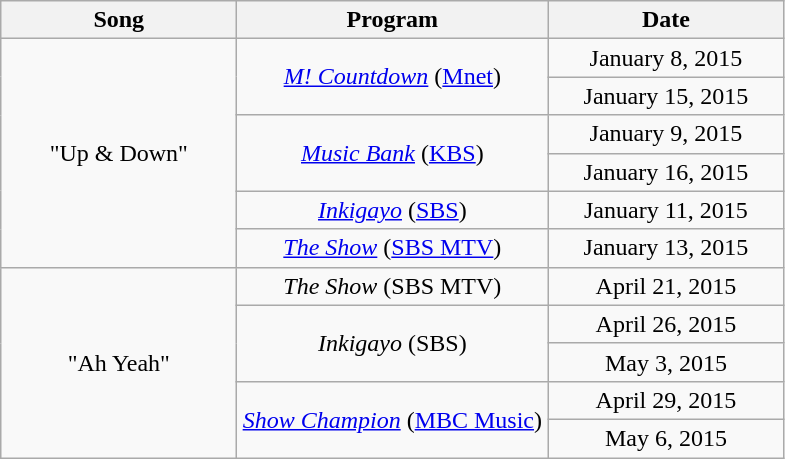<table class="wikitable" style="text-align:center;">
<tr>
<th style="width:150px;">Song</th>
<th style="width:200px;">Program</th>
<th style="width:150px;">Date</th>
</tr>
<tr>
<td rowspan="6">"Up & Down"</td>
<td rowspan="2"><em><a href='#'>M! Countdown</a></em> (<a href='#'>Mnet</a>)</td>
<td>January 8, 2015</td>
</tr>
<tr>
<td>January 15, 2015</td>
</tr>
<tr>
<td rowspan="2"><em><a href='#'>Music Bank</a></em> (<a href='#'>KBS</a>)</td>
<td>January 9, 2015</td>
</tr>
<tr>
<td>January 16, 2015</td>
</tr>
<tr>
<td><em><a href='#'>Inkigayo</a></em> (<a href='#'>SBS</a>)</td>
<td>January 11, 2015</td>
</tr>
<tr>
<td><em><a href='#'>The Show</a></em> (<a href='#'>SBS MTV</a>)</td>
<td>January 13, 2015</td>
</tr>
<tr>
<td rowspan="5">"Ah Yeah"</td>
<td><em>The Show</em> (SBS MTV)</td>
<td>April 21, 2015</td>
</tr>
<tr>
<td rowspan="2"><em>Inkigayo</em> (SBS)</td>
<td>April 26, 2015</td>
</tr>
<tr>
<td>May 3, 2015</td>
</tr>
<tr>
<td rowspan="2"><em><a href='#'>Show Champion</a></em> (<a href='#'>MBC Music</a>)</td>
<td>April 29, 2015</td>
</tr>
<tr>
<td>May 6, 2015</td>
</tr>
</table>
